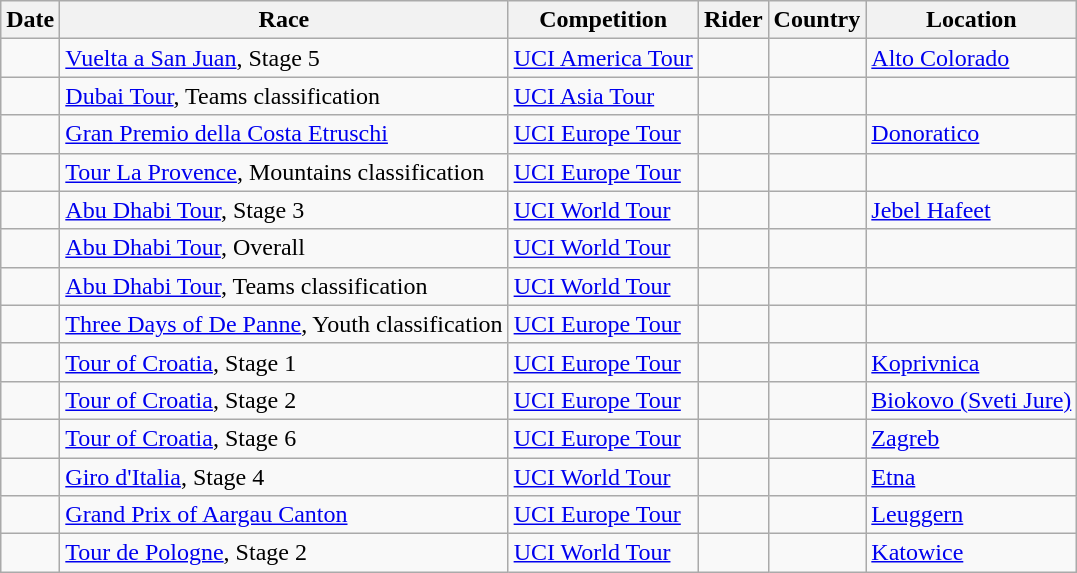<table class="wikitable sortable">
<tr>
<th>Date</th>
<th>Race</th>
<th>Competition</th>
<th>Rider</th>
<th>Country</th>
<th>Location</th>
</tr>
<tr>
<td></td>
<td><a href='#'>Vuelta a San Juan</a>, Stage 5</td>
<td><a href='#'>UCI America Tour</a></td>
<td></td>
<td></td>
<td><a href='#'>Alto Colorado</a></td>
</tr>
<tr>
<td></td>
<td><a href='#'>Dubai Tour</a>, Teams classification</td>
<td><a href='#'>UCI Asia Tour</a></td>
<td align="center"></td>
<td></td>
<td></td>
</tr>
<tr>
<td></td>
<td><a href='#'>Gran Premio della Costa Etruschi</a></td>
<td><a href='#'>UCI Europe Tour</a></td>
<td></td>
<td></td>
<td><a href='#'>Donoratico</a></td>
</tr>
<tr>
<td></td>
<td><a href='#'>Tour La Provence</a>, Mountains classification</td>
<td><a href='#'>UCI Europe Tour</a></td>
<td></td>
<td></td>
<td></td>
</tr>
<tr>
<td></td>
<td><a href='#'>Abu Dhabi Tour</a>, Stage 3</td>
<td><a href='#'>UCI World Tour</a></td>
<td></td>
<td></td>
<td><a href='#'>Jebel Hafeet</a></td>
</tr>
<tr>
<td></td>
<td><a href='#'>Abu Dhabi Tour</a>, Overall</td>
<td><a href='#'>UCI World Tour</a></td>
<td></td>
<td></td>
<td></td>
</tr>
<tr>
<td></td>
<td><a href='#'>Abu Dhabi Tour</a>, Teams classification</td>
<td><a href='#'>UCI World Tour</a></td>
<td align="center"></td>
<td></td>
<td></td>
</tr>
<tr>
<td></td>
<td><a href='#'>Three Days of De Panne</a>, Youth classification</td>
<td><a href='#'>UCI Europe Tour</a></td>
<td></td>
<td></td>
<td></td>
</tr>
<tr>
<td></td>
<td><a href='#'>Tour of Croatia</a>, Stage 1</td>
<td><a href='#'>UCI Europe Tour</a></td>
<td></td>
<td></td>
<td><a href='#'>Koprivnica</a></td>
</tr>
<tr>
<td></td>
<td><a href='#'>Tour of Croatia</a>, Stage 2</td>
<td><a href='#'>UCI Europe Tour</a></td>
<td></td>
<td></td>
<td><a href='#'>Biokovo (Sveti Jure)</a></td>
</tr>
<tr>
<td></td>
<td><a href='#'>Tour of Croatia</a>, Stage 6</td>
<td><a href='#'>UCI Europe Tour</a></td>
<td></td>
<td></td>
<td><a href='#'>Zagreb</a></td>
</tr>
<tr>
<td></td>
<td><a href='#'>Giro d'Italia</a>, Stage 4</td>
<td><a href='#'>UCI World Tour</a></td>
<td></td>
<td></td>
<td><a href='#'>Etna</a></td>
</tr>
<tr>
<td></td>
<td><a href='#'>Grand Prix of Aargau Canton</a></td>
<td><a href='#'>UCI Europe Tour</a></td>
<td></td>
<td></td>
<td><a href='#'>Leuggern</a></td>
</tr>
<tr>
<td></td>
<td><a href='#'>Tour de Pologne</a>, Stage 2</td>
<td><a href='#'>UCI World Tour</a></td>
<td></td>
<td></td>
<td><a href='#'>Katowice</a></td>
</tr>
</table>
